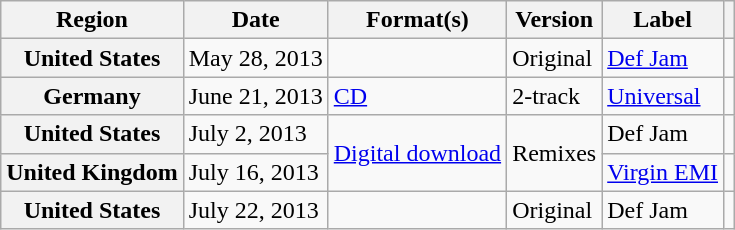<table class="wikitable plainrowheaders">
<tr>
<th scope="col">Region</th>
<th scope="col">Date</th>
<th scope="col">Format(s)</th>
<th scope="col">Version</th>
<th scope="col">Label</th>
<th scope="col"></th>
</tr>
<tr>
<th scope="row">United States</th>
<td>May 28, 2013</td>
<td></td>
<td>Original</td>
<td><a href='#'>Def Jam</a></td>
<td align="center"></td>
</tr>
<tr>
<th scope="row">Germany</th>
<td>June 21, 2013</td>
<td><a href='#'>CD</a></td>
<td>2-track</td>
<td><a href='#'>Universal</a></td>
<td align="center"></td>
</tr>
<tr>
<th scope="row">United States</th>
<td>July 2, 2013</td>
<td rowspan="2"><a href='#'>Digital download</a></td>
<td rowspan="2">Remixes</td>
<td>Def Jam</td>
<td align="center"></td>
</tr>
<tr>
<th scope="row">United Kingdom</th>
<td>July 16, 2013</td>
<td><a href='#'>Virgin EMI</a></td>
<td align="center"></td>
</tr>
<tr>
<th scope="row">United States</th>
<td>July 22, 2013</td>
<td></td>
<td>Original</td>
<td>Def Jam</td>
<td align="center"></td>
</tr>
</table>
